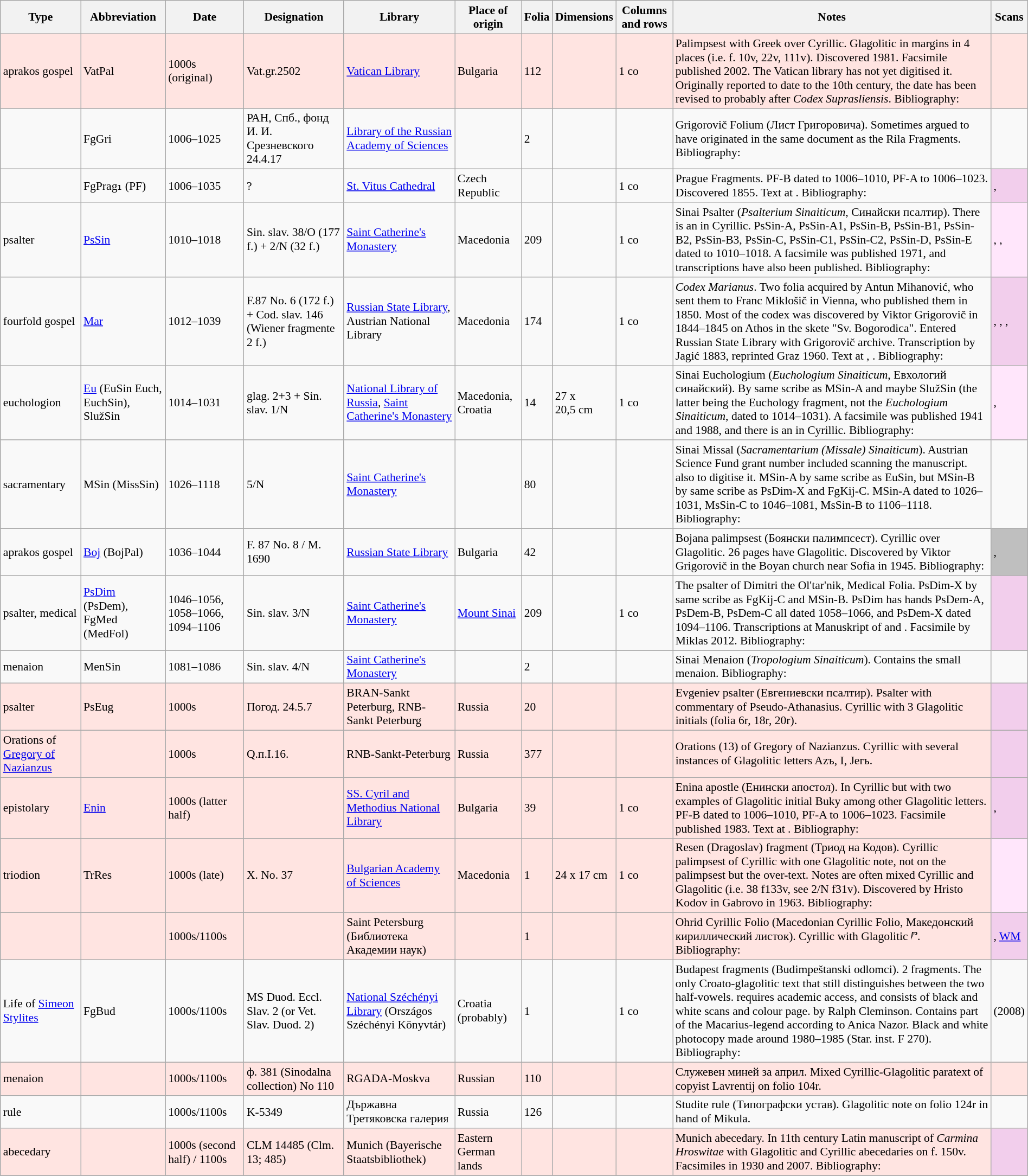<table class="wikitable sortable" style="width:100%; font-size: 90%;">
<tr>
<th>Type</th>
<th>Abbreviation</th>
<th>Date</th>
<th>Designation</th>
<th>Library</th>
<th>Place of origin</th>
<th>Folia</th>
<th>Dimensions</th>
<th>Columns and rows</th>
<th>Notes</th>
<th>Scans</th>
</tr>
<tr bgcolor="MistyRose">
<td>aprakos gospel</td>
<td>VatPal</td>
<td>1000s (original)</td>
<td>Vat.gr.2502</td>
<td><a href='#'>Vatican Library</a></td>
<td>Bulgaria</td>
<td>112</td>
<td></td>
<td>1 co</td>
<td>Palimpsest with Greek over Cyrillic. Glagolitic in margins in 4 places (i.e. f. 10v, 22v, 111v). Discovered 1981. Facsimile published 2002. The Vatican library has not yet digitised it. Originally reported to date to the 10th century, the date has been revised to probably after <em>Codex Suprasliensis</em>. Bibliography:</td>
<td></td>
</tr>
<tr>
<td></td>
<td>FgGri</td>
<td>1006–1025</td>
<td>РАН, Спб., фонд И. И. Срезневского 24.4.17</td>
<td><a href='#'>Library of the Russian Academy of Sciences</a></td>
<td></td>
<td>2</td>
<td></td>
<td></td>
<td>Grigorovič Folium (Лист Григоровича). Sometimes argued to have originated in the same document as the Rila Fragments. Bibliography:</td>
<td></td>
</tr>
<tr>
<td></td>
<td>FgPrag₁ (PF)</td>
<td>1006–1035</td>
<td>?</td>
<td><a href='#'>St. Vitus Cathedral</a></td>
<td>Czech Republic</td>
<td></td>
<td></td>
<td>1 co</td>
<td>Prague Fragments. PF-B dated to 1006–1010, PF-A to 1006–1023. Discovered 1855. Text at . Bibliography:</td>
<td bgcolor=#F2CEEC>, </td>
</tr>
<tr>
<td>psalter</td>
<td><a href='#'>PsSin</a></td>
<td>1010–1018</td>
<td>Sin. slav. 38/O (177 f.) + 2/N (32 f.)</td>
<td><a href='#'>Saint Catherine's Monastery</a></td>
<td>Macedonia</td>
<td>209</td>
<td></td>
<td>1 co</td>
<td>Sinai Psalter (<em>Psalterium Sinaiticum</em>, Синайски псалтир). There is an  in Cyrillic. PsSin-A, PsSin-A1, PsSin-B, PsSin-B1, PsSin-B2, PsSin-B3, PsSin-C, PsSin-C1, PsSin-C2, PsSin-D, PsSin-E dated to 1010–1018. A facsimile was published 1971, and transcriptions have also been published. Bibliography:</td>
<td bgcolor=#FFE6FB>, , </td>
</tr>
<tr>
<td>fourfold gospel</td>
<td><a href='#'>Mar</a></td>
<td>1012–1039</td>
<td>F.87 No. 6 (172 f.) + Cod. slav. 146 (Wiener fragmente 2 f.)</td>
<td><a href='#'>Russian State Library</a>, Austrian National Library</td>
<td>Macedonia</td>
<td>174</td>
<td></td>
<td>1 co</td>
<td><em>Codex Marianus</em>. Two folia acquired by Antun Mihanović, who sent them to Franc Miklošič in Vienna, who published them in 1850. Most of the codex was discovered by Viktor Grigorovič in 1844–1845 on Athos in the skete "Sv. Bogorodica". Entered Russian State Library with Grigorovič archive. Transcription by Jagić 1883, reprinted Graz 1960. Text at , . Bibliography:</td>
<td bgcolor=#F2CEEC>, , , </td>
</tr>
<tr>
<td>euchologion</td>
<td><a href='#'>Eu</a> (EuSin Euch, EuchSin), SlužSin</td>
<td>1014–1031</td>
<td>glag. 2+3 + Sin. slav. 1/N</td>
<td><a href='#'>National Library of Russia</a>, <a href='#'>Saint Catherine's Monastery</a></td>
<td>Macedonia, Croatia</td>
<td>14</td>
<td>27 x 20,5 cm</td>
<td>1 co</td>
<td>Sinai Euchologium (<em>Euchologium Sinaiticum</em>, Евхологий синайский). By same scribe as MSin-A and maybe SlužSin (the latter being the Euchology fragment, not the <em>Euchologium Sinaiticum</em>, dated to 1014–1031). A facsimile was published 1941 and 1988, and there is an  in Cyrillic. Bibliography:</td>
<td bgcolor=#FFE6FB>, </td>
</tr>
<tr>
<td>sacramentary</td>
<td>MSin (MissSin)</td>
<td>1026–1118</td>
<td>5/N</td>
<td><a href='#'>Saint Catherine's Monastery</a></td>
<td></td>
<td>80</td>
<td></td>
<td></td>
<td>Sinai Missal (<em>Sacramentarium (Missale) Sinaiticum</em>). Austrian Science Fund grant number  included scanning the manuscript.  also to digitise it. MSin-A by same scribe as EuSin, but MSin-B by same scribe as PsDim-X and FgKij-C. MSin-A dated to 1026–1031, MsSin-C to 1046–1081, MsSin-B to 1106–1118. Bibliography:</td>
<td></td>
</tr>
<tr>
<td>aprakos gospel</td>
<td><a href='#'>Boj</a> (BojPal)</td>
<td>1036–1044</td>
<td>F. 87 No. 8 / M. 1690</td>
<td><a href='#'>Russian State Library</a></td>
<td>Bulgaria</td>
<td>42</td>
<td></td>
<td></td>
<td>Bojana palimpsest (Боянски палимпсест). Cyrillic over Glagolitic. 26 pages have Glagolitic. Discovered by Viktor Grigorovič in the Boyan church near Sofia in 1945. Bibliography:</td>
<td bgcolor=#BFBFBF>, </td>
</tr>
<tr>
<td>psalter, medical</td>
<td><a href='#'>PsDim</a> (PsDem), FgMed (MedFol)</td>
<td>1046–1056, 1058–1066, 1094–1106</td>
<td>Sin. slav. 3/N</td>
<td><a href='#'>Saint Catherine's Monastery</a></td>
<td><a href='#'>Mount Sinai</a></td>
<td>209</td>
<td></td>
<td>1 co</td>
<td>The psalter of Dimitri the Ol'tar'nik, Medical Folia. PsDim-X by same scribe as FgKij-C and MSin-B. PsDim has hands PsDem-A, PsDem-B, PsDem-C all dated 1058–1066, and PsDem-X dated 1094–1106. Transcriptions at Manuskript of  and . Facsimile by Miklas 2012. Bibliography:</td>
<td bgcolor=#F2CEEC></td>
</tr>
<tr>
<td>menaion</td>
<td>MenSin</td>
<td>1081–1086</td>
<td>Sin. slav. 4/N</td>
<td><a href='#'>Saint Catherine's Monastery</a></td>
<td></td>
<td>2</td>
<td></td>
<td></td>
<td>Sinai Menaion (<em>Tropologium Sinaiticum</em>). Contains the small menaion. Bibliography:</td>
<td></td>
</tr>
<tr bgcolor="MistyRose">
<td>psalter</td>
<td>PsEug</td>
<td>1000s</td>
<td>Погод. 24.5.7</td>
<td>BRAN-Sankt Peterburg, RNB-Sankt Peterburg</td>
<td>Russia</td>
<td>20</td>
<td></td>
<td></td>
<td>Evgeniev psalter (Eвгениевски псалтир). Psalter with commentary of Pseudo-Athanasius. Cyrillic with 3 Glagolitic initials (folia 6r, 18r, 20r).</td>
<td bgcolor=#F2CEEC></td>
</tr>
<tr bgcolor="MistyRose">
<td>Orations of <a href='#'>Gregory of Nazianzus</a></td>
<td></td>
<td>1000s</td>
<td>Q.п.I.16.</td>
<td>RNB-Sankt-Peterburg</td>
<td>Russia</td>
<td>377</td>
<td></td>
<td></td>
<td>Orations (13) of Gregory of Nazianzus. Cyrillic with several instances of Glagolitic letters Azъ, I, Jerъ.</td>
<td bgcolor=#F2CEEC></td>
</tr>
<tr bgcolor="MistyRose">
<td>epistolary</td>
<td><a href='#'>Enin</a></td>
<td>1000s (latter half)</td>
<td></td>
<td><a href='#'>SS. Cyril and Methodius National Library</a></td>
<td>Bulgaria</td>
<td>39</td>
<td></td>
<td>1 co</td>
<td>Enina apostle (Енински апостол). In Cyrillic but with two examples of Glagolitic initial Buky among other Glagolitic letters. PF-B dated to 1006–1010, PF-A to 1006–1023. Facsimile published 1983. Text at . Bibliography:</td>
<td bgcolor=#F2CEEC>, </td>
</tr>
<tr bgcolor="MistyRose">
<td>triodion</td>
<td>TrRes</td>
<td>1000s (late)</td>
<td>X. No. 37</td>
<td><a href='#'>Bulgarian Academy of Sciences</a></td>
<td>Macedonia</td>
<td>1</td>
<td>24 x 17 cm</td>
<td>1 co</td>
<td>Resen (Dragoslav) fragment (Триод на Кодов). Cyrillic palimpsest of Cyrillic with one Glagolitic note, not on the palimpsest but the over-text. Notes are often mixed Cyrillic and Glagolitic (i.e. 38 f133v, see 2/N f31v). Discovered by Hristo Kodov in Gabrovo in 1963. Bibliography:</td>
<td bgcolor=#FFE6FB> </td>
</tr>
<tr bgcolor="MistyRose">
<td></td>
<td></td>
<td>1000s/1100s</td>
<td></td>
<td>Saint Petersburg (Библиотека Академии наук)</td>
<td></td>
<td>1</td>
<td></td>
<td></td>
<td>Ohrid Cyrillic Folio (Macedonian Cyrillic Folio, Македонский кириллический листок). Cyrillic with Glagolitic ⱓ. Bibliography:</td>
<td bgcolor="F2CEEC">, <a href='#'>WM</a></td>
</tr>
<tr>
<td>Life of <a href='#'>Simeon Stylites</a></td>
<td>FgBud</td>
<td>1000s/1100s</td>
<td>MS Duod. Eccl. Slav. 2 (or Vet. Slav. Duod. 2)</td>
<td><a href='#'>National Széchényi Library</a> (Országos Széchényi Könyvtár)</td>
<td>Croatia (probably)</td>
<td>1</td>
<td></td>
<td>1 co</td>
<td>Budapest fragments (Budimpeštanski odlomci). 2 fragments. The only Croato-glagolitic text that still distinguishes between the two half-vowels.  requires academic access, and consists of black and white scans and  colour page.  by Ralph Cleminson. Contains part of the Macarius-legend according to Anica Nazor. Black and white photocopy made around 1980–1985 (Star. inst. F 270). Bibliography:</td>
<td>  (2008)</td>
</tr>
<tr bgcolor="MistyRose">
<td>menaion</td>
<td></td>
<td>1000s/1100s</td>
<td>ф. 381 (Sinodalna collection) No 110</td>
<td>RGADA-Moskva</td>
<td>Russian</td>
<td>110</td>
<td></td>
<td></td>
<td>Служевен миней за април. Mixed Cyrillic-Glagolitic paratext of copyist Lavrentij on folio 104r.</td>
<td></td>
</tr>
<tr>
<td>rule</td>
<td></td>
<td>1000s/1100s</td>
<td>K-5349</td>
<td>Държавна Третяковска галерия</td>
<td>Russia</td>
<td>126</td>
<td></td>
<td></td>
<td>Studite rule (Типографски устав). Glagolitic note on folio 124r in hand of Mikula.</td>
<td></td>
</tr>
<tr bgcolor="MistyRose">
<td>abecedary</td>
<td></td>
<td>1000s (second half) / 1100s</td>
<td>CLM 14485 (Clm. 13; 485)</td>
<td>Munich (Bayerische Staatsbibliothek)</td>
<td>Eastern German lands</td>
<td></td>
<td></td>
<td></td>
<td>Munich abecedary. In 11th century Latin manuscript of <em>Carmina Hroswitae</em> with Glagolitic and Cyrillic abecedaries on f. 150v. Facsimiles in 1930 and 2007. Bibliography:</td>
<td bgcolor=#F2CEEC></td>
</tr>
<tr>
</tr>
</table>
